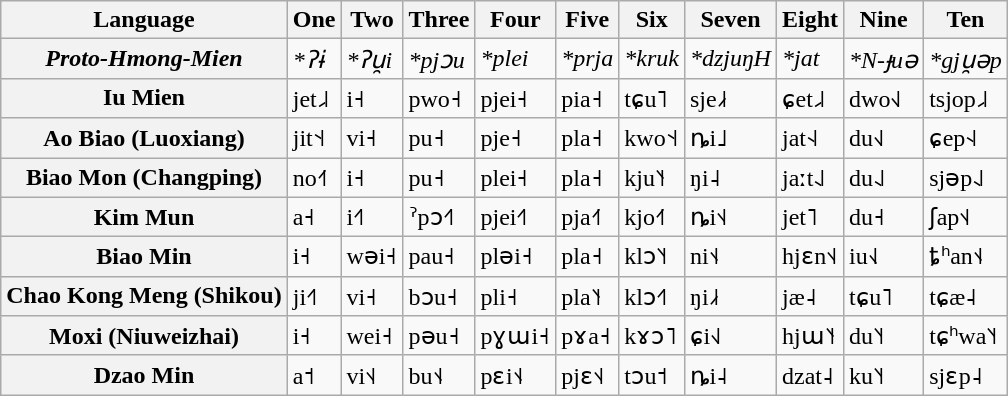<table class="wikitable" style="margin:auto:" align="center" style="text-align:center">
<tr>
<th>Language</th>
<th>One</th>
<th>Two</th>
<th>Three</th>
<th>Four</th>
<th>Five</th>
<th>Six</th>
<th>Seven</th>
<th>Eight</th>
<th>Nine</th>
<th>Ten</th>
</tr>
<tr style="font-style:italic">
<th>Proto-Hmong-Mien</th>
<td>*ʔɨ</td>
<td>*ʔu̯i</td>
<td>*pjɔu</td>
<td>*plei</td>
<td>*prja</td>
<td>*kruk</td>
<td>*dzjuŋH</td>
<td>*jat</td>
<td>*N-ɟuə</td>
<td>*gju̯əp</td>
</tr>
<tr>
<th>Iu Mien</th>
<td>jet˩˨</td>
<td>i˧</td>
<td>pwo˧</td>
<td>pjei˧</td>
<td>pia˧</td>
<td>tɕu˥</td>
<td>sje˩˧</td>
<td>ɕet˩˨</td>
<td>dwo˧˩</td>
<td>tsjop˩˨</td>
</tr>
<tr>
<th>Ao Biao (Luoxiang)</th>
<td>jit˦˧</td>
<td>vi˧</td>
<td>pu˧</td>
<td>pje˧</td>
<td>pla˧</td>
<td>kwo˦˧</td>
<td>ȵi˩</td>
<td>jat˧˨</td>
<td>du˧˩</td>
<td>ɕep˧˨</td>
</tr>
<tr>
<th>Biao Mon (Changping)</th>
<td>no˧˥</td>
<td>i˧</td>
<td>pu˧</td>
<td>plei˧</td>
<td>pla˧</td>
<td>kju˥˧</td>
<td>ŋi˨</td>
<td>jaːt˨˩</td>
<td>du˨˩</td>
<td>sjəp˨˩</td>
</tr>
<tr>
<th>Kim Mun</th>
<td>a˧</td>
<td>i˧˥</td>
<td>ˀpɔ˧˥</td>
<td>pjei˧˥</td>
<td>pja˧˥</td>
<td>kjo˧˥</td>
<td>ȵi˦˨</td>
<td>jet˥</td>
<td>du˧</td>
<td>ʃap˦˨</td>
</tr>
<tr>
<th>Biao Min</th>
<td>i˧</td>
<td>wəi˧</td>
<td>pau˧</td>
<td>pləi˧</td>
<td>pla˧</td>
<td>klɔ˥˧</td>
<td>ni˦˨</td>
<td>hjɛn˦˨</td>
<td>iu˧˩</td>
<td>ȶʰan˦˨</td>
</tr>
<tr>
<th>Chao Kong Meng (Shikou)</th>
<td>ji˧˥</td>
<td>vi˧</td>
<td>bɔu˧</td>
<td>pli˧</td>
<td>pla˥˧</td>
<td>klɔ˧˥</td>
<td>ŋi˩˧</td>
<td>jæ˨</td>
<td>tɕu˥</td>
<td>tɕæ˨</td>
</tr>
<tr>
<th>Moxi (Niuweizhai)</th>
<td>i˧</td>
<td>wei˧</td>
<td>pəu˧</td>
<td>pɣɯi˧</td>
<td>pɤa˧</td>
<td>kɤɔ˥</td>
<td>ɕi˧˩</td>
<td>hjɯ˥˧</td>
<td>du˥˧</td>
<td>tɕʰwa˥˧</td>
</tr>
<tr>
<th>Dzao Min</th>
<td>a˦</td>
<td>vi˦˨</td>
<td>bu˦˨</td>
<td>pɛi˦˨</td>
<td>pjɛ˦˨</td>
<td>tɔu˦</td>
<td>ȵi˨</td>
<td>dzat˨</td>
<td>ku˥˧</td>
<td>sjɛp˨</td>
</tr>
</table>
